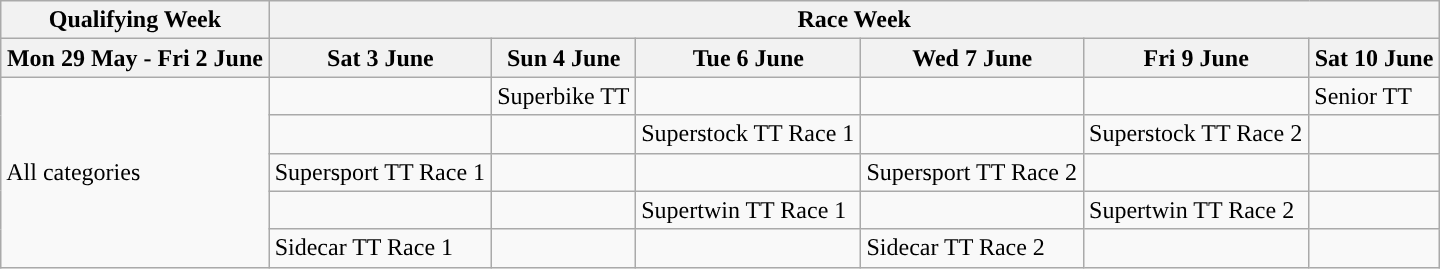<table class="wikitable" style="width:60em">
<tr>
<th>Qualifying Week</th>
<th colspan="6">Race Week</th>
</tr>
<tr>
<th>Mon 29 May - Fri 2 June</th>
<th>Sat 3 June</th>
<th>Sun 4 June</th>
<th>Tue 6 June</th>
<th>Wed 7 June</th>
<th>Fri 9 June</th>
<th>Sat 10 June</th>
</tr>
<tr>
<td rowspan="5">All categories</td>
<td></td>
<td>Superbike TT</td>
<td></td>
<td></td>
<td></td>
<td>Senior TT</td>
</tr>
<tr>
<td></td>
<td></td>
<td>Superstock TT Race 1</td>
<td></td>
<td>Superstock TT Race 2</td>
<td></td>
</tr>
<tr>
<td>Supersport TT Race 1</td>
<td></td>
<td></td>
<td>Supersport TT Race 2</td>
<td></td>
<td></td>
</tr>
<tr>
<td></td>
<td></td>
<td>Supertwin TT Race 1</td>
<td></td>
<td>Supertwin TT Race 2</td>
<td></td>
</tr>
<tr>
<td>Sidecar TT Race 1</td>
<td></td>
<td></td>
<td>Sidecar TT Race 2</td>
<td></td>
<td></td>
</tr>
</table>
